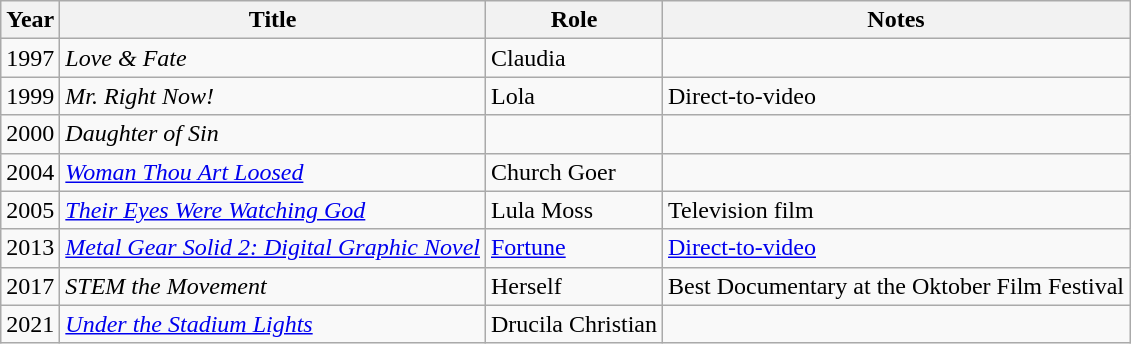<table class="wikitable sortable">
<tr>
<th>Year</th>
<th>Title</th>
<th>Role</th>
<th>Notes</th>
</tr>
<tr>
<td>1997</td>
<td><em>Love & Fate</em></td>
<td>Claudia</td>
<td></td>
</tr>
<tr>
<td>1999</td>
<td><em>Mr. Right Now!</em></td>
<td>Lola</td>
<td>Direct-to-video</td>
</tr>
<tr>
<td>2000</td>
<td><em>Daughter of Sin</em></td>
<td></td>
<td></td>
</tr>
<tr>
<td>2004</td>
<td><em><a href='#'>Woman Thou Art Loosed</a></em></td>
<td>Church Goer</td>
<td></td>
</tr>
<tr>
<td>2005</td>
<td><em><a href='#'>Their Eyes Were Watching God</a></em></td>
<td>Lula Moss</td>
<td>Television film</td>
</tr>
<tr>
<td>2013</td>
<td><em><a href='#'>Metal Gear Solid 2: Digital Graphic Novel</a></em></td>
<td><a href='#'>Fortune</a></td>
<td><a href='#'>Direct-to-video</a></td>
</tr>
<tr>
<td>2017</td>
<td><em>STEM the Movement</em></td>
<td>Herself</td>
<td>Best Documentary at the Oktober Film Festival</td>
</tr>
<tr>
<td>2021</td>
<td><em><a href='#'>Under the Stadium Lights</a></em></td>
<td>Drucila Christian</td>
<td></td>
</tr>
</table>
